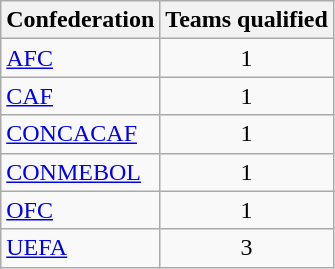<table class="wikitable sortable">
<tr>
<th>Confederation</th>
<th>Teams qualified</th>
</tr>
<tr>
<td><a href='#'>AFC</a></td>
<td style="text-align:center">1</td>
</tr>
<tr>
<td><a href='#'>CAF</a></td>
<td style="text-align:center">1</td>
</tr>
<tr>
<td><a href='#'>CONCACAF</a></td>
<td style="text-align:center">1</td>
</tr>
<tr>
<td><a href='#'>CONMEBOL</a></td>
<td style="text-align:center">1</td>
</tr>
<tr>
<td><a href='#'>OFC</a></td>
<td style="text-align:center">1</td>
</tr>
<tr>
<td><a href='#'>UEFA</a></td>
<td style="text-align:center">3</td>
</tr>
</table>
